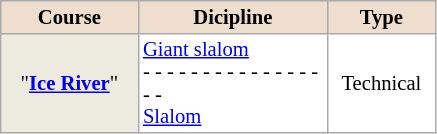<table class="wikitable plainrowheaders" style="background:#fff; font-size:86%; line-height:15px; border:grey solid 1px; border-collapse:collapse;">
<tr style="background:#ccc; text-align:center;">
<th style="background:#EFDECD;" width="85">Course</th>
<th style="background:#EFDECD;" width="120">Dicipline</th>
<th style="background:#EFDECD;" width="65">Type</th>
</tr>
<tr>
<td align=center bgcolor="EDEAE0">"<strong><a href='#'>Ice River</a></strong>"</td>
<td><a href='#'>Giant slalom</a><br>- - - - - - - - - - - - - - - - -<br><a href='#'>Slalom</a></td>
<td align=center>Technical</td>
</tr>
</table>
